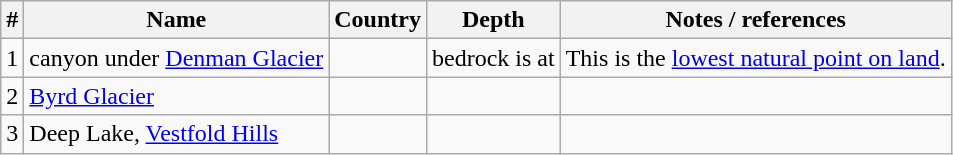<table Class="wikitable sortable">
<tr>
<th>#</th>
<th>Name</th>
<th>Country</th>
<th>Depth</th>
<th>Notes / references</th>
</tr>
<tr>
<td>1</td>
<td>canyon under <a href='#'>Denman Glacier</a></td>
<td></td>
<td>bedrock is at </td>
<td>This is the <a href='#'>lowest natural point on land</a>.</td>
</tr>
<tr>
<td>2</td>
<td><a href='#'>Byrd Glacier</a></td>
<td></td>
<td></td>
<td></td>
</tr>
<tr>
<td>3</td>
<td>Deep Lake, <a href='#'>Vestfold Hills</a></td>
<td></td>
<td></td>
<td></td>
</tr>
</table>
